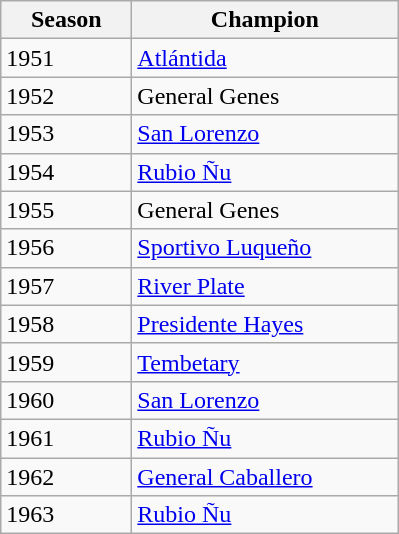<table class="wikitable sortable">
<tr>
<th width=80px>Season</th>
<th width=170px>Champion</th>
</tr>
<tr>
<td>1951</td>
<td><a href='#'>Atlántida</a></td>
</tr>
<tr>
<td>1952</td>
<td>General Genes</td>
</tr>
<tr>
<td>1953</td>
<td><a href='#'>San Lorenzo</a></td>
</tr>
<tr>
<td>1954</td>
<td><a href='#'>Rubio Ñu</a></td>
</tr>
<tr>
<td>1955</td>
<td>General Genes</td>
</tr>
<tr>
<td>1956</td>
<td><a href='#'>Sportivo Luqueño</a></td>
</tr>
<tr>
<td>1957</td>
<td><a href='#'>River Plate</a></td>
</tr>
<tr>
<td>1958</td>
<td><a href='#'>Presidente Hayes</a></td>
</tr>
<tr>
<td>1959</td>
<td><a href='#'>Tembetary</a></td>
</tr>
<tr>
<td>1960</td>
<td><a href='#'>San Lorenzo</a></td>
</tr>
<tr>
<td>1961</td>
<td><a href='#'>Rubio Ñu</a></td>
</tr>
<tr>
<td>1962</td>
<td><a href='#'>General Caballero</a></td>
</tr>
<tr>
<td>1963</td>
<td><a href='#'>Rubio Ñu</a></td>
</tr>
</table>
